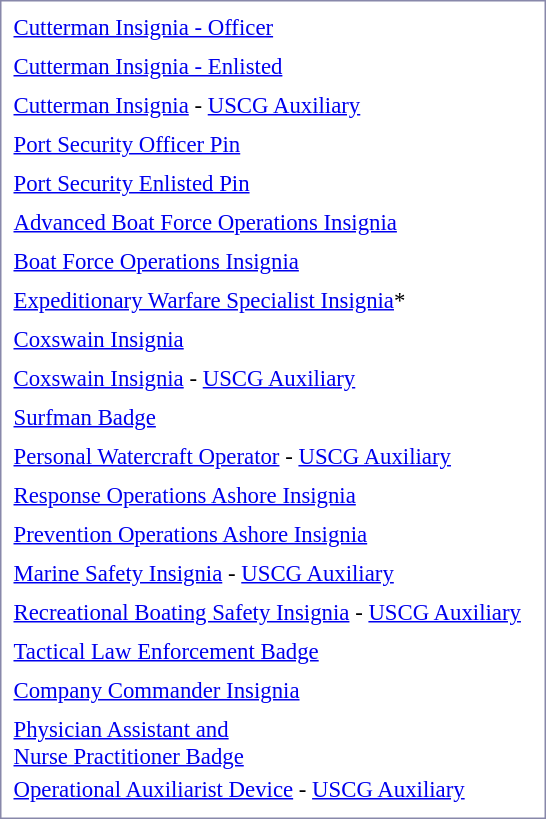<table style="border:1px solid #8888aa; padding:5px; font-size:95%; float: left; margin: 0px 12px 12px 0px;">
<tr>
<td align="left"><a href='#'>Cutterman Insignia - Officer</a></td>
<td align="center"></td>
</tr>
<tr>
<td></td>
</tr>
<tr>
<td align="left"><a href='#'>Cutterman Insignia - Enlisted</a></td>
<td align="center"></td>
</tr>
<tr>
<td></td>
</tr>
<tr>
<td align="left"><a href='#'>Cutterman Insignia</a> - <a href='#'>USCG Auxiliary</a></td>
<td align="center"></td>
</tr>
<tr>
<td></td>
</tr>
<tr>
<td align="left"><a href='#'>Port Security Officer Pin</a></td>
<td align="center"></td>
</tr>
<tr>
<td></td>
</tr>
<tr>
<td align="left"><a href='#'>Port Security Enlisted Pin</a></td>
<td align="center"></td>
</tr>
<tr>
<td></td>
</tr>
<tr>
<td align="left"><a href='#'>Advanced Boat Force Operations Insignia</a></td>
<td align="center"></td>
</tr>
<tr>
<td></td>
</tr>
<tr>
<td align="left"><a href='#'>Boat Force Operations Insignia</a></td>
<td align="center"></td>
</tr>
<tr>
<td></td>
</tr>
<tr>
<td align="left"><a href='#'>Expeditionary Warfare Specialist Insignia</a>*</td>
<td align="center"></td>
</tr>
<tr>
<td></td>
</tr>
<tr>
<td align="left"><a href='#'>Coxswain Insignia</a></td>
<td align="center"></td>
</tr>
<tr>
<td></td>
</tr>
<tr>
<td align="left"><a href='#'>Coxswain Insignia</a> - <a href='#'>USCG Auxiliary</a></td>
<td align="center"></td>
</tr>
<tr>
<td></td>
</tr>
<tr>
<td align="left"><a href='#'>Surfman Badge</a></td>
<td align="center"></td>
</tr>
<tr>
<td></td>
</tr>
<tr>
<td align="left"><a href='#'>Personal Watercraft Operator</a> - <a href='#'>USCG Auxiliary</a></td>
<td align="center"></td>
</tr>
<tr>
<td></td>
</tr>
<tr>
<td align="left"><a href='#'>Response Operations Ashore Insignia</a></td>
<td align="center"></td>
</tr>
<tr>
<td></td>
</tr>
<tr>
<td align="left"><a href='#'>Prevention Operations Ashore Insignia</a></td>
<td align="center"></td>
</tr>
<tr>
<td></td>
</tr>
<tr>
<td align="left"><a href='#'>Marine Safety Insignia</a> - <a href='#'>USCG Auxiliary</a></td>
<td align="center"></td>
</tr>
<tr>
<td></td>
</tr>
<tr>
<td align="left"><a href='#'>Recreational Boating Safety Insignia</a> - <a href='#'>USCG Auxiliary</a></td>
<td align="center"></td>
</tr>
<tr>
<td></td>
</tr>
<tr>
<td align="left"><a href='#'>Tactical Law Enforcement Badge</a></td>
<td align="center"></td>
</tr>
<tr>
<td></td>
</tr>
<tr>
<td align="left"><a href='#'>Company Commander Insignia</a></td>
<td align="center"></td>
</tr>
<tr>
<td></td>
</tr>
<tr>
<td align="left"><a href='#'>Physician Assistant and <br>Nurse Practitioner Badge</a></td>
<td align="center"></td>
<td></td>
</tr>
<tr>
<td align="left"><a href='#'>Operational Auxiliarist Device</a> - <a href='#'>USCG Auxiliary</a></td>
<td align="center"></td>
</tr>
<tr>
</tr>
</table>
